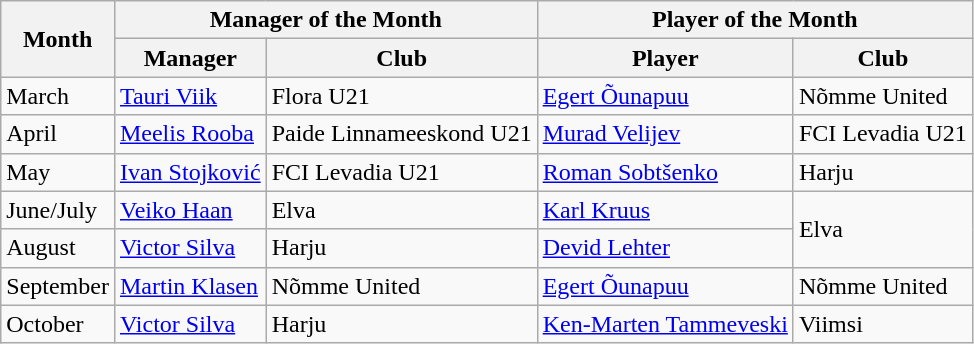<table class="wikitable">
<tr>
<th rowspan=2>Month</th>
<th colspan=2>Manager of the Month</th>
<th colspan=2>Player of the Month</th>
</tr>
<tr>
<th>Manager</th>
<th>Club</th>
<th>Player</th>
<th>Club</th>
</tr>
<tr>
<td>March</td>
<td> <a href='#'>Tauri Viik</a></td>
<td>Flora U21</td>
<td> <a href='#'>Egert Õunapuu</a></td>
<td>Nõmme United</td>
</tr>
<tr>
<td>April</td>
<td> <a href='#'>Meelis Rooba</a></td>
<td>Paide Linnameeskond U21</td>
<td> <a href='#'>Murad Velijev</a></td>
<td>FCI Levadia U21</td>
</tr>
<tr>
<td>May</td>
<td> <a href='#'>Ivan Stojković</a></td>
<td>FCI Levadia U21</td>
<td> <a href='#'>Roman Sobtšenko</a></td>
<td>Harju</td>
</tr>
<tr>
<td>June/July</td>
<td> <a href='#'>Veiko Haan</a></td>
<td>Elva</td>
<td> <a href='#'>Karl Kruus</a></td>
<td rowspan=2>Elva</td>
</tr>
<tr>
<td>August</td>
<td> <a href='#'>Victor Silva</a></td>
<td>Harju</td>
<td> <a href='#'>Devid Lehter</a></td>
</tr>
<tr>
<td>September</td>
<td> <a href='#'>Martin Klasen</a></td>
<td>Nõmme United</td>
<td> <a href='#'>Egert Õunapuu</a></td>
<td>Nõmme United</td>
</tr>
<tr>
<td>October</td>
<td> <a href='#'>Victor Silva</a></td>
<td>Harju</td>
<td> <a href='#'>Ken-Marten Tammeveski</a></td>
<td>Viimsi</td>
</tr>
</table>
